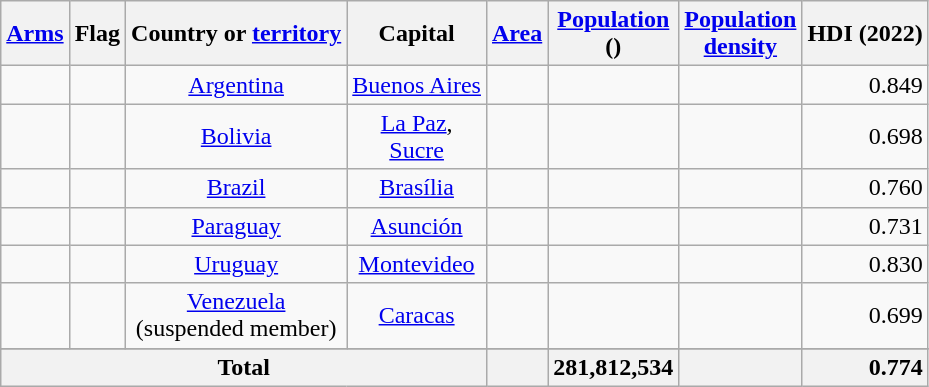<table class="wikitable sortable" style="float:center; text-align:center; white-space:nowrap;">
<tr>
<th class="unsortable"><a href='#'>Arms</a></th>
<th class="unsortable">Flag</th>
<th>Country or <a href='#'>territory</a></th>
<th>Capital</th>
<th><a href='#'>Area</a></th>
<th><a href='#'>Population</a><br>()</th>
<th><a href='#'>Population<br>density</a></th>
<th>HDI (2022)</th>
</tr>
<tr>
<td></td>
<td></td>
<td><a href='#'>Argentina</a></td>
<td><a href='#'>Buenos Aires</a></td>
<td style="text-align:right;"></td>
<td style="text-align:right;"></td>
<td style="text-align:right;"></td>
<td style="text-align:right;">0.849</td>
</tr>
<tr>
<td></td>
<td></td>
<td><a href='#'>Bolivia</a></td>
<td><a href='#'>La Paz</a>,<br><a href='#'>Sucre</a></td>
<td style="text-align:right;"></td>
<td style="text-align:right;"></td>
<td style="text-align:right;"></td>
<td style="text-align:right;">0.698</td>
</tr>
<tr>
<td></td>
<td></td>
<td><a href='#'>Brazil</a></td>
<td><a href='#'>Brasília</a></td>
<td style="text-align:right;"></td>
<td style="text-align:right;"></td>
<td style="text-align:right;"></td>
<td style="text-align:right;">0.760</td>
</tr>
<tr>
<td></td>
<td></td>
<td><a href='#'>Paraguay</a></td>
<td><a href='#'>Asunción</a></td>
<td style="text-align:right;"></td>
<td style="text-align:right;"></td>
<td style="text-align:right;"></td>
<td style="text-align:right;">0.731</td>
</tr>
<tr>
<td></td>
<td></td>
<td><a href='#'>Uruguay</a></td>
<td><a href='#'>Montevideo</a></td>
<td style="text-align:right;"></td>
<td style="text-align:right;"></td>
<td style="text-align:right;"></td>
<td style="text-align:right;">0.830</td>
</tr>
<tr>
<td></td>
<td></td>
<td><a href='#'>Venezuela</a><br>(suspended member)</td>
<td><a href='#'>Caracas</a></td>
<td style="text-align:right;"></td>
<td style="text-align:right;"></td>
<td style="text-align:right;"></td>
<td style="text-align:right;">0.699</td>
</tr>
<tr class="sortbottom">
</tr>
<tr>
<th colspan="4">Total</th>
<th></th>
<th>281,812,534</th>
<th></th>
<th style="text-align:right;">0.774</th>
</tr>
</table>
